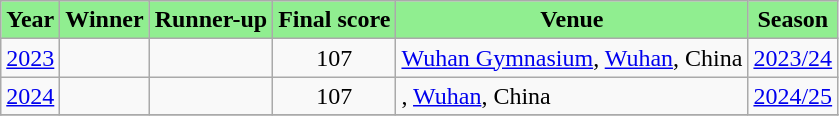<table class="wikitable">
<tr>
<th style="text-align: center; background-color: #90EE90">Year</th>
<th style="text-align: center; background-color: #90EE90">Winner</th>
<th style="text-align: center; background-color: #90EE90">Runner-up</th>
<th style="text-align: center; background-color: #90EE90">Final score</th>
<th style="text-align: center; background-color: #90EE90">Venue</th>
<th style="text-align: center; background-color: #90EE90">Season</th>
</tr>
<tr>
<td><a href='#'>2023</a></td>
<td></td>
<td></td>
<td style="text-align: center">107</td>
<td><a href='#'>Wuhan Gymnasium</a>, <a href='#'>Wuhan</a>, China</td>
<td><a href='#'>2023/24</a></td>
</tr>
<tr>
<td><a href='#'>2024</a></td>
<td></td>
<td></td>
<td style="text-align: center">107</td>
<td>, <a href='#'>Wuhan</a>, China</td>
<td><a href='#'>2024/25</a></td>
</tr>
<tr>
</tr>
</table>
